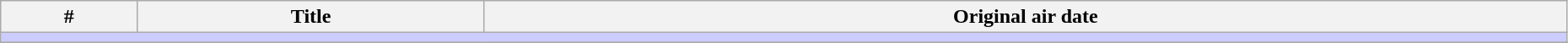<table class="wikitable" width="98%">
<tr>
<th>#</th>
<th>Title</th>
<th>Original air date</th>
</tr>
<tr>
<td colspan="150" bgcolor="#CCF"></td>
</tr>
<tr>
</tr>
<tr>
</tr>
<tr>
</tr>
</table>
